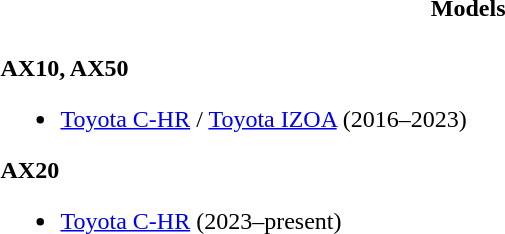<table>
<tr>
<th style="width:50%">Models</th>
</tr>
<tr>
<td style="width:50%"><br><strong>AX10, AX50</strong><ul><li><a href='#'>Toyota C-HR</a> / <a href='#'>Toyota IZOA</a> (2016–2023)</li></ul><strong>AX20</strong><ul><li><a href='#'>Toyota C-HR</a> (2023–present)</li></ul></td>
</tr>
</table>
